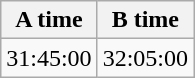<table class="wikitable" border="1" align="upright">
<tr>
<th>A time</th>
<th>B time</th>
</tr>
<tr>
<td>31:45:00</td>
<td>32:05:00</td>
</tr>
</table>
